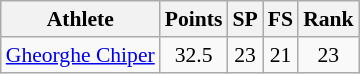<table class="wikitable" border="1" style="font-size:90%">
<tr>
<th>Athlete</th>
<th>Points</th>
<th>SP</th>
<th>FS</th>
<th>Rank</th>
</tr>
<tr align=center>
<td align=left><a href='#'>Gheorghe Chiper</a></td>
<td>32.5</td>
<td>23</td>
<td>21</td>
<td>23</td>
</tr>
</table>
